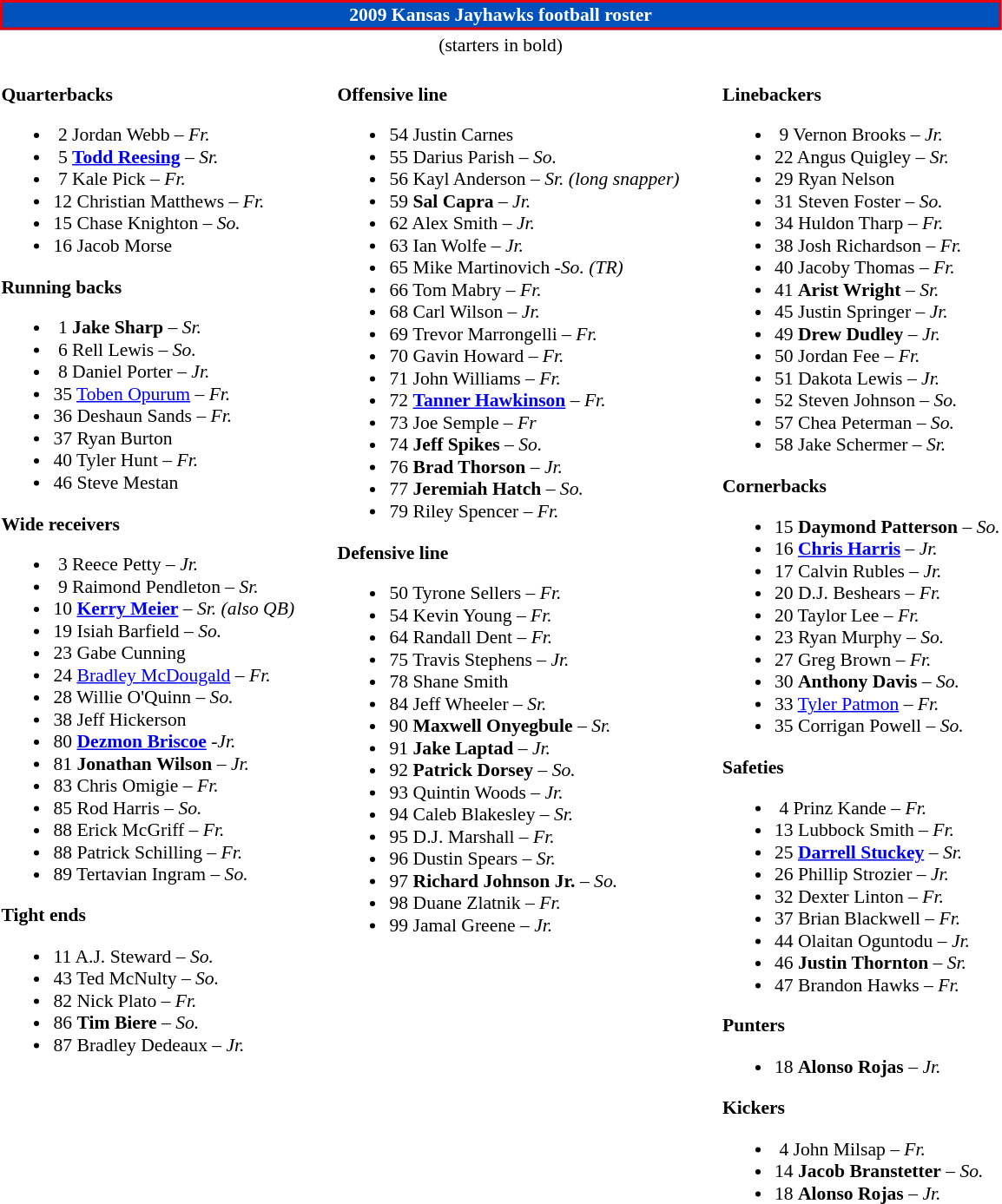<table class="toccolours" style="font-size:90%;">
<tr>
<th colspan="5" style="background-color:#0051BA; border: 2px solid #E8000D; color:white">2009 Kansas Jayhawks football roster</th>
</tr>
<tr>
<td colspan="5" align="center">(starters in bold)</td>
</tr>
<tr>
<td valign="top"><br><strong>Quarterbacks</strong><ul><li> 2  Jordan Webb – <em>Fr.</em></li><li> 5  <strong><a href='#'>Todd Reesing</a></strong> – <em>Sr.</em></li><li> 7  Kale Pick – <em> Fr.</em></li><li>12  Christian Matthews – <em>Fr.</em></li><li>15  Chase Knighton – <em>So.</em></li><li>16  Jacob Morse</li></ul><strong>Running backs</strong><ul><li> 1  <strong>Jake Sharp</strong> – <em>Sr.</em></li><li> 6  Rell Lewis – <em> So.</em></li><li> 8  Daniel Porter – <em>Jr.</em></li><li>35  <a href='#'>Toben Opurum</a> – <em>Fr.</em></li><li>36  Deshaun Sands – <em>Fr.</em></li><li>37  Ryan Burton</li><li>40  Tyler Hunt – <em> Fr.</em></li><li>46  Steve Mestan</li></ul><strong>Wide receivers</strong><ul><li> 3  Reece Petty – <em> Jr.</em></li><li> 9  Raimond Pendleton – <em> Sr.</em></li><li>10  <strong><a href='#'>Kerry Meier</a></strong> – <em> Sr. (also QB)</em></li><li>19  Isiah Barfield – <em> So.</em></li><li>23  Gabe Cunning</li><li>24  <a href='#'>Bradley McDougald</a> – <em>Fr.</em></li><li>28  Willie O'Quinn – <em>So.</em></li><li>38  Jeff Hickerson</li><li>80  <strong><a href='#'>Dezmon Briscoe</a></strong> -<em>Jr.</em></li><li>81  <strong>Jonathan Wilson</strong> – <em>Jr.</em></li><li>83  Chris Omigie – <em>Fr.</em></li><li>85  Rod Harris – <em> So.</em></li><li>88  Erick McGriff – <em>Fr.</em></li><li>88  Patrick Schilling – <em> Fr.</em></li><li>89  Tertavian Ingram – <em> So.</em></li></ul><strong>Tight ends</strong><ul><li>11  A.J. Steward – <em> So.</em></li><li>43  Ted McNulty – <em> So.</em></li><li>82  Nick Plato – <em> Fr.</em></li><li>86  <strong>Tim Biere</strong> – <em>So.</em></li><li>87  Bradley Dedeaux – <em> Jr.</em></li></ul></td>
<td width="25"> </td>
<td valign="top"><br><strong>Offensive line</strong><ul><li>54  Justin Carnes</li><li>55  Darius Parish – <em>So.</em></li><li>56  Kayl Anderson – <em> Sr. (long snapper)</em></li><li>59  <strong>Sal Capra</strong> – <em> Jr.</em></li><li>62  Alex Smith – <em> Jr.</em></li><li>63  Ian Wolfe – <em> Jr.</em></li><li>65  Mike Martinovich -<em>So. (TR)</em></li><li>66  Tom Mabry – <em>Fr.</em></li><li>68  Carl Wilson – <em> Jr.</em></li><li>69  Trevor Marrongelli – <em> Fr.</em></li><li>70  Gavin Howard – <em>Fr.</em></li><li>71  John Williams – <em> Fr.</em></li><li>72  <strong><a href='#'>Tanner Hawkinson</a></strong> – <em> Fr.</em></li><li>73  Joe Semple – <em> Fr</em></li><li>74  <strong>Jeff Spikes</strong> – <em> So.</em></li><li>76  <strong>Brad Thorson</strong> – <em> Jr.</em></li><li>77  <strong>Jeremiah Hatch</strong> – <em> So.</em></li><li>79  Riley Spencer – <em>Fr.</em></li></ul><strong>Defensive line</strong><ul><li>50  Tyrone Sellers – <em>Fr.</em></li><li>54  Kevin Young – <em>Fr.</em></li><li>64  Randall Dent – <em>Fr.</em></li><li>75  Travis Stephens – <em>Jr.</em></li><li>78  Shane Smith</li><li>84  Jeff Wheeler – <em> Sr.</em></li><li>90  <strong>Maxwell Onyegbule</strong> – <em> Sr.</em></li><li>91  <strong>Jake Laptad</strong> – <em>Jr.</em></li><li>92  <strong>Patrick Dorsey</strong> – <em> So.</em></li><li>93  Quintin Woods – <em>Jr.</em></li><li>94  Caleb Blakesley – <em> Sr.</em></li><li>95  D.J. Marshall – <em> Fr.</em></li><li>96  Dustin Spears – <em> Sr.</em></li><li>97  <strong>Richard Johnson Jr.</strong> – <em> So.</em></li><li>98  Duane Zlatnik – <em> Fr.</em></li><li>99  Jamal Greene  – <em> Jr.</em></li></ul></td>
<td width="25"> </td>
<td valign="top"><br><strong>Linebackers</strong><ul><li> 9  Vernon Brooks – <em>Jr.</em></li><li>22  Angus Quigley – <em> Sr.</em></li><li>29  Ryan Nelson</li><li>31  Steven Foster – <em> So.</em></li><li>34  Huldon Tharp – <em>Fr.</em></li><li>38  Josh Richardson – <em> Fr.</em></li><li>40  Jacoby Thomas – <em>Fr.</em></li><li>41  <strong>Arist Wright</strong> – <em> Sr.</em></li><li>45  Justin Springer – <em>Jr.</em></li><li>49  <strong>Drew Dudley</strong> – <em>Jr.</em></li><li>50  Jordan Fee – <em> Fr.</em></li><li>51  Dakota Lewis – <em> Jr.</em></li><li>52  Steven Johnson – <em>So.</em></li><li>57  Chea Peterman – <em> So.</em></li><li>58  Jake Schermer – <em> Sr.</em></li></ul><strong>Cornerbacks</strong><ul><li>15  <strong>Daymond Patterson</strong> – <em>So.</em></li><li>16  <strong><a href='#'>Chris Harris</a></strong> – <em>Jr.</em></li><li>17  Calvin Rubles – <em>Jr.</em></li><li>20  D.J. Beshears – <em>Fr.</em></li><li>20  Taylor Lee – <em> Fr.</em></li><li>23  Ryan Murphy – <em> So.</em></li><li>27  Greg Brown – <em> Fr.</em></li><li>30  <strong>Anthony Davis</strong> – <em> So.</em></li><li>33  <a href='#'>Tyler Patmon</a> – <em>Fr.</em></li><li>35  Corrigan Powell – <em>So.</em></li></ul><strong>Safeties</strong><ul><li> 4  Prinz Kande – <em>Fr.</em></li><li>13  Lubbock Smith – <em> Fr.</em></li><li>25  <strong><a href='#'>Darrell Stuckey</a></strong> – <em> Sr.</em></li><li>26  Phillip Strozier – <em> Jr.</em></li><li>32  Dexter Linton – <em>Fr.</em></li><li>37  Brian Blackwell – <em> Fr.</em></li><li>44  Olaitan Oguntodu – <em> Jr.</em></li><li>46  <strong>Justin Thornton</strong> – <em> Sr.</em></li><li>47  Brandon Hawks – <em> Fr.</em></li></ul><strong>Punters</strong><ul><li>18  <strong>Alonso Rojas</strong> – <em>Jr.</em></li></ul><strong>Kickers</strong><ul><li> 4  John Milsap – <em> Fr.</em></li><li>14  <strong>Jacob Branstetter</strong> – <em> So.</em></li><li>18  <strong>Alonso Rojas</strong> – <em>Jr.</em></li></ul></td>
</tr>
</table>
